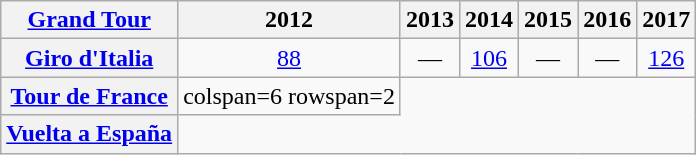<table class="wikitable plainrowheaders">
<tr>
<th scope="col"><a href='#'>Grand Tour</a></th>
<th scope="col">2012</th>
<th scope="col">2013</th>
<th scope="col">2014</th>
<th scope="col">2015</th>
<th scope="col">2016</th>
<th scope="col">2017</th>
</tr>
<tr style="text-align:center;">
<th scope="row"> <a href='#'>Giro d'Italia</a></th>
<td><a href='#'>88</a></td>
<td>—</td>
<td><a href='#'>106</a></td>
<td>—</td>
<td>—</td>
<td><a href='#'>126</a></td>
</tr>
<tr style="text-align:center;">
<th scope="row"> <a href='#'>Tour de France</a></th>
<td>colspan=6 rowspan=2 </td>
</tr>
<tr style="text-align:center;">
<th scope="row"> <a href='#'>Vuelta a España</a></th>
</tr>
</table>
